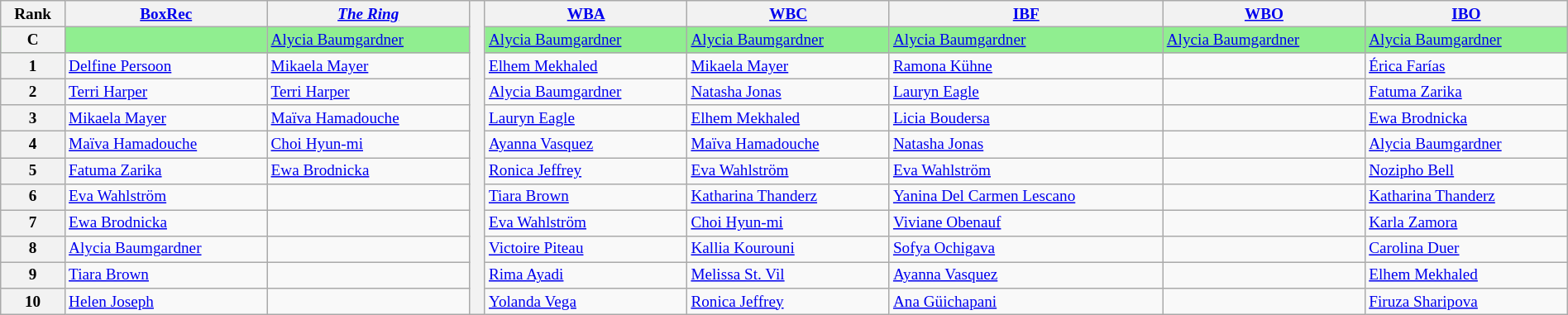<table class="wikitable" style="text-align:left; font-size:80%; width:100%;">
<tr>
<th>Rank</th>
<th><a href='#'>BoxRec</a></th>
<th><em><a href='#'>The Ring</a></em></th>
<th rowspan="12" style="width:1%;"></th>
<th><a href='#'>WBA</a></th>
<th><a href='#'>WBC</a></th>
<th><a href='#'>IBF</a></th>
<th><a href='#'>WBO</a></th>
<th><a href='#'>IBO</a></th>
</tr>
<tr style="background:lightgreen;">
<th scope="row">C</th>
<td></td>
<td> <a href='#'>Alycia Baumgardner</a></td>
<td> <a href='#'>Alycia Baumgardner</a></td>
<td> <a href='#'>Alycia Baumgardner</a></td>
<td> <a href='#'>Alycia Baumgardner</a></td>
<td> <a href='#'>Alycia Baumgardner</a></td>
<td> <a href='#'>Alycia Baumgardner</a></td>
</tr>
<tr>
<th scope="row">1</th>
<td> <a href='#'>Delfine Persoon</a></td>
<td> <a href='#'>Mikaela Mayer</a></td>
<td> <a href='#'>Elhem Mekhaled</a></td>
<td> <a href='#'>Mikaela Mayer</a></td>
<td> <a href='#'>Ramona Kühne</a></td>
<td></td>
<td> <a href='#'>Érica Farías</a></td>
</tr>
<tr>
<th scope="row">2</th>
<td> <a href='#'>Terri Harper</a></td>
<td> <a href='#'>Terri Harper</a></td>
<td> <a href='#'>Alycia Baumgardner</a></td>
<td> <a href='#'>Natasha Jonas</a></td>
<td> <a href='#'>Lauryn Eagle</a></td>
<td></td>
<td> <a href='#'>Fatuma Zarika</a></td>
</tr>
<tr>
<th scope="row">3</th>
<td> <a href='#'>Mikaela Mayer</a></td>
<td> <a href='#'>Maïva Hamadouche</a></td>
<td> <a href='#'>Lauryn Eagle</a></td>
<td> <a href='#'>Elhem Mekhaled</a></td>
<td> <a href='#'>Licia Boudersa</a></td>
<td></td>
<td> <a href='#'>Ewa Brodnicka</a></td>
</tr>
<tr>
<th scope="row">4</th>
<td> <a href='#'>Maïva Hamadouche</a></td>
<td> <a href='#'>Choi Hyun-mi</a></td>
<td> <a href='#'>Ayanna Vasquez</a></td>
<td> <a href='#'>Maïva Hamadouche</a></td>
<td> <a href='#'>Natasha Jonas</a></td>
<td></td>
<td> <a href='#'>Alycia Baumgardner</a></td>
</tr>
<tr>
<th scope="row">5</th>
<td> <a href='#'>Fatuma Zarika</a></td>
<td> <a href='#'>Ewa Brodnicka</a></td>
<td> <a href='#'>Ronica Jeffrey</a></td>
<td> <a href='#'>Eva Wahlström</a></td>
<td> <a href='#'>Eva Wahlström</a></td>
<td></td>
<td> <a href='#'>Nozipho Bell</a></td>
</tr>
<tr>
<th scope="row">6</th>
<td> <a href='#'>Eva Wahlström</a></td>
<td></td>
<td> <a href='#'>Tiara Brown</a></td>
<td> <a href='#'>Katharina Thanderz</a></td>
<td> <a href='#'>Yanina Del Carmen Lescano</a></td>
<td></td>
<td> <a href='#'>Katharina Thanderz</a></td>
</tr>
<tr>
<th scope="row">7</th>
<td> <a href='#'>Ewa Brodnicka</a></td>
<td></td>
<td> <a href='#'>Eva Wahlström</a></td>
<td> <a href='#'>Choi Hyun-mi</a></td>
<td> <a href='#'>Viviane Obenauf</a></td>
<td></td>
<td> <a href='#'>Karla Zamora</a></td>
</tr>
<tr>
<th scope="row">8</th>
<td> <a href='#'>Alycia Baumgardner</a></td>
<td></td>
<td> <a href='#'>Victoire Piteau</a></td>
<td> <a href='#'>Kallia Kourouni</a></td>
<td> <a href='#'>Sofya Ochigava</a></td>
<td></td>
<td> <a href='#'>Carolina Duer</a></td>
</tr>
<tr>
<th scope="row">9</th>
<td> <a href='#'>Tiara Brown</a></td>
<td></td>
<td> <a href='#'>Rima Ayadi</a></td>
<td> <a href='#'>Melissa St. Vil</a></td>
<td> <a href='#'>Ayanna Vasquez</a></td>
<td></td>
<td> <a href='#'>Elhem Mekhaled</a></td>
</tr>
<tr>
<th scope="row">10</th>
<td> <a href='#'>Helen Joseph</a></td>
<td></td>
<td> <a href='#'>Yolanda Vega</a></td>
<td> <a href='#'>Ronica Jeffrey</a></td>
<td> <a href='#'>Ana Güichapani</a></td>
<td></td>
<td> <a href='#'>Firuza Sharipova</a></td>
</tr>
</table>
